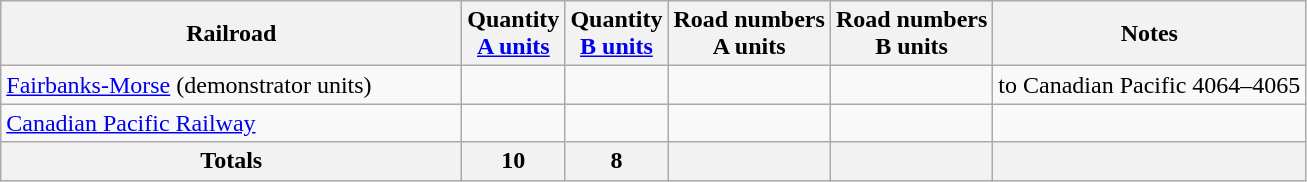<table class="wikitable">
<tr>
<th>Railroad</th>
<th>Quantity<br><a href='#'>A units</a></th>
<th>Quantity<br><a href='#'>B units</a></th>
<th>Road numbers<br>A units</th>
<th>Road numbers<br>B units</th>
<th>Notes</th>
</tr>
<tr>
<td style="width:300px"><a href='#'>Fairbanks-Morse</a> (demonstrator units)</td>
<td></td>
<td></td>
<td></td>
<td></td>
<td>to Canadian Pacific 4064–4065</td>
</tr>
<tr>
<td><a href='#'>Canadian Pacific Railway</a></td>
<td></td>
<td></td>
<td></td>
<td></td>
<td></td>
</tr>
<tr>
<th>Totals</th>
<th>10</th>
<th>8</th>
<th></th>
<th></th>
<th></th>
</tr>
</table>
